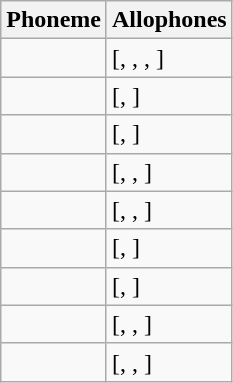<table class="wikitable">
<tr>
<th>Phoneme</th>
<th>Allophones</th>
</tr>
<tr>
<td></td>
<td>[, , , ]</td>
</tr>
<tr>
<td></td>
<td>[, ]</td>
</tr>
<tr>
<td></td>
<td>[, ]</td>
</tr>
<tr>
<td></td>
<td>[, , ]</td>
</tr>
<tr>
<td></td>
<td>[, , ]</td>
</tr>
<tr>
<td></td>
<td>[, ]</td>
</tr>
<tr>
<td></td>
<td>[, ]</td>
</tr>
<tr>
<td></td>
<td>[, , ]</td>
</tr>
<tr>
<td></td>
<td>[, , ]</td>
</tr>
</table>
